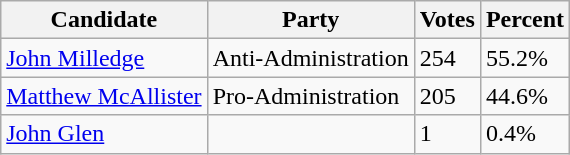<table class=wikitable>
<tr>
<th>Candidate</th>
<th>Party</th>
<th>Votes</th>
<th>Percent</th>
</tr>
<tr>
<td><a href='#'>John Milledge</a></td>
<td>Anti-Administration</td>
<td>254</td>
<td>55.2%</td>
</tr>
<tr>
<td><a href='#'>Matthew McAllister</a></td>
<td>Pro-Administration</td>
<td>205</td>
<td>44.6%</td>
</tr>
<tr>
<td><a href='#'> John Glen</a></td>
<td></td>
<td>1</td>
<td>0.4%</td>
</tr>
</table>
